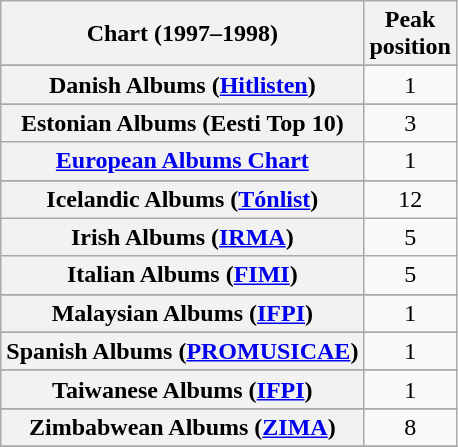<table class="wikitable sortable plainrowheaders" style="text-align:center">
<tr>
<th scope="col">Chart (1997–1998)</th>
<th scope="col">Peak<br>position</th>
</tr>
<tr>
</tr>
<tr>
</tr>
<tr>
</tr>
<tr>
</tr>
<tr>
</tr>
<tr>
<th scope="row">Danish Albums (<a href='#'>Hitlisten</a>)</th>
<td style="text-align:center;">1</td>
</tr>
<tr>
</tr>
<tr>
<th scope="row">Estonian Albums (Eesti Top 10)</th>
<td align="center">3</td>
</tr>
<tr>
<th scope="row"><a href='#'>European Albums Chart</a></th>
<td>1</td>
</tr>
<tr>
</tr>
<tr>
</tr>
<tr>
</tr>
<tr>
</tr>
<tr>
<th scope="row">Icelandic Albums (<a href='#'>Tónlist</a>)</th>
<td>12</td>
</tr>
<tr>
<th scope="row">Irish Albums (<a href='#'>IRMA</a>)</th>
<td align="center">5</td>
</tr>
<tr>
<th scope="row">Italian Albums (<a href='#'>FIMI</a>)</th>
<td align="center">5</td>
</tr>
<tr>
</tr>
<tr>
<th scope="row">Malaysian Albums (<a href='#'>IFPI</a>)</th>
<td>1</td>
</tr>
<tr>
</tr>
<tr>
</tr>
<tr>
</tr>
<tr>
</tr>
<tr>
<th scope="row">Spanish Albums (<a href='#'>PROMUSICAE</a>)</th>
<td>1</td>
</tr>
<tr>
</tr>
<tr>
</tr>
<tr>
<th scope="row">Taiwanese Albums (<a href='#'>IFPI</a>)</th>
<td>1</td>
</tr>
<tr>
</tr>
<tr>
<th scope="row">Zimbabwean Albums (<a href='#'>ZIMA</a>)</th>
<td>8</td>
</tr>
<tr>
</tr>
</table>
